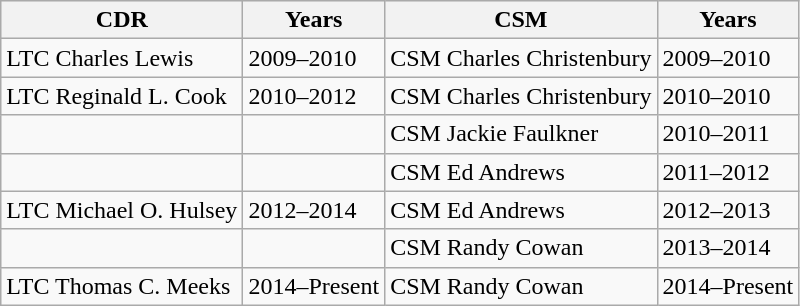<table class="wikitable" align="left">
<tr bgcolor="#efefef">
<th>CDR</th>
<th>Years</th>
<th>CSM</th>
<th>Years</th>
</tr>
<tr>
<td>LTC Charles Lewis</td>
<td>2009–2010</td>
<td>CSM Charles Christenbury</td>
<td>2009–2010</td>
</tr>
<tr>
<td>LTC Reginald L. Cook</td>
<td>2010–2012</td>
<td>CSM Charles Christenbury</td>
<td>2010–2010</td>
</tr>
<tr>
<td></td>
<td></td>
<td>CSM Jackie Faulkner</td>
<td>2010–2011</td>
</tr>
<tr>
<td></td>
<td></td>
<td>CSM Ed Andrews</td>
<td>2011–2012</td>
</tr>
<tr>
<td>LTC Michael O. Hulsey</td>
<td>2012–2014</td>
<td>CSM Ed Andrews</td>
<td>2012–2013</td>
</tr>
<tr>
<td></td>
<td></td>
<td>CSM Randy Cowan</td>
<td>2013–2014</td>
</tr>
<tr>
<td>LTC Thomas C. Meeks</td>
<td>2014–Present</td>
<td>CSM Randy Cowan</td>
<td>2014–Present</td>
</tr>
</table>
